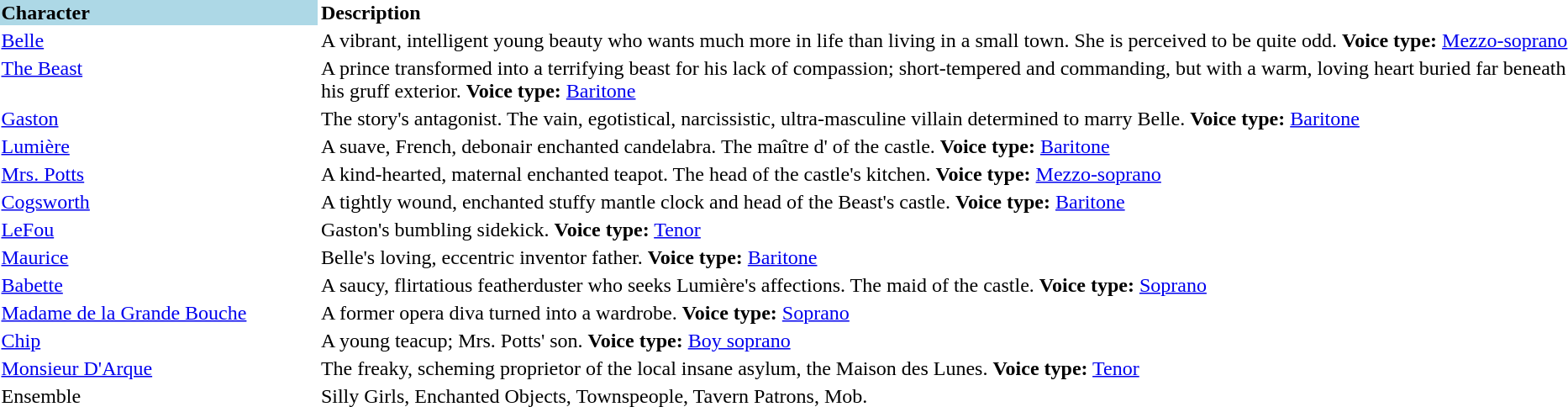<table style="wikitable" border="0">
<tr>
<td width=20% style="background:lightblue"><strong>Character</strong></td>
<td><strong>Description</strong></td>
</tr>
<tr valign="top">
<td><a href='#'>Belle</a></td>
<td>A vibrant, intelligent young beauty who wants much more in life than living in a small town. She is perceived to be quite odd. <strong>Voice type:</strong> <a href='#'>Mezzo-soprano</a></td>
</tr>
<tr valign="top">
<td><a href='#'>The Beast</a></td>
<td>A prince transformed into a terrifying beast for his lack of compassion; short-tempered and commanding, but with a warm, loving heart buried far beneath his gruff exterior. <strong>Voice type:</strong> <a href='#'>Baritone</a></td>
</tr>
<tr valign="top">
<td><a href='#'>Gaston</a></td>
<td>The story's antagonist. The vain, egotistical, narcissistic, ultra-masculine villain determined to marry Belle. <strong>Voice type:</strong> <a href='#'>Baritone</a></td>
</tr>
<tr valign="top">
<td><a href='#'>Lumière</a></td>
<td>A suave, French, debonair enchanted candelabra. The maître d' of the castle. <strong>Voice type:</strong> <a href='#'>Baritone</a></td>
</tr>
<tr valign="top">
<td><a href='#'>Mrs. Potts</a></td>
<td>A kind-hearted, maternal enchanted teapot. The head of the castle's kitchen. <strong>Voice type:</strong> <a href='#'>Mezzo-soprano</a></td>
</tr>
<tr valign="top">
<td><a href='#'>Cogsworth</a></td>
<td>A tightly wound, enchanted stuffy mantle clock and head of the Beast's castle. <strong>Voice type:</strong> <a href='#'>Baritone</a></td>
</tr>
<tr valign="top">
<td><a href='#'>LeFou</a></td>
<td>Gaston's bumbling sidekick. <strong>Voice type:</strong> <a href='#'>Tenor</a></td>
</tr>
<tr valign="top">
<td><a href='#'>Maurice</a></td>
<td>Belle's loving, eccentric inventor father. <strong>Voice type:</strong> <a href='#'>Baritone</a></td>
</tr>
<tr valign="top">
<td><a href='#'>Babette</a></td>
<td>A saucy, flirtatious featherduster who seeks Lumière's affections. The maid of the castle. <strong>Voice type:</strong> <a href='#'>Soprano</a></td>
</tr>
<tr valign="top">
<td><a href='#'>Madame de la Grande Bouche</a></td>
<td>A former opera diva turned into a wardrobe. <strong>Voice type:</strong> <a href='#'>Soprano</a></td>
</tr>
<tr valign="top">
<td><a href='#'>Chip</a></td>
<td>A young teacup; Mrs. Potts' son. <strong>Voice type:</strong> <a href='#'>Boy soprano</a></td>
</tr>
<tr valign="top">
<td><a href='#'>Monsieur D'Arque</a></td>
<td>The freaky, scheming proprietor of the local insane asylum, the Maison des Lunes. <strong>Voice type:</strong> <a href='#'>Tenor</a></td>
</tr>
<tr valign="top">
<td>Ensemble</td>
<td>Silly Girls, Enchanted Objects, Townspeople, Tavern Patrons, Mob.</td>
</tr>
</table>
